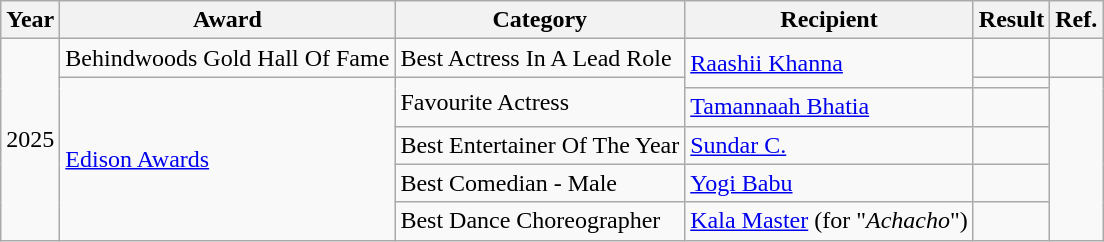<table class="wikitable">
<tr>
<th>Year</th>
<th>Award</th>
<th>Category</th>
<th>Recipient</th>
<th>Result</th>
<th>Ref.</th>
</tr>
<tr>
<td rowspan="6">2025</td>
<td>Behindwoods Gold Hall Of Fame</td>
<td>Best Actress In A Lead Role</td>
<td rowspan="2"><a href='#'>Raashii Khanna</a></td>
<td></td>
<td></td>
</tr>
<tr>
<td rowspan="5"><a href='#'>Edison Awards</a></td>
<td rowspan="2">Favourite Actress</td>
<td></td>
<td rowspan="5"></td>
</tr>
<tr>
<td><a href='#'>Tamannaah Bhatia</a></td>
<td></td>
</tr>
<tr>
<td>Best Entertainer Of The Year</td>
<td><a href='#'>Sundar C.</a></td>
<td></td>
</tr>
<tr>
<td>Best Comedian - Male</td>
<td><a href='#'>Yogi Babu</a></td>
<td></td>
</tr>
<tr>
<td>Best Dance Choreographer</td>
<td><a href='#'>Kala Master</a> (for "<em>Achacho</em>")</td>
<td></td>
</tr>
</table>
